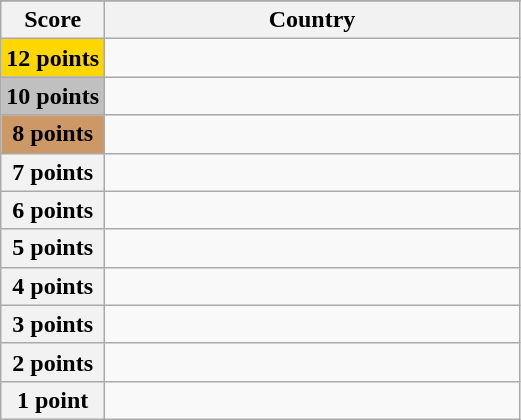<table class="wikitable">
<tr>
</tr>
<tr>
<th scope="col" width="20%">Score</th>
<th scope="col">Country</th>
</tr>
<tr>
<th scope="row" style="background:gold">12 points</th>
<td></td>
</tr>
<tr>
<th scope="row" style="background:silver">10 points</th>
<td></td>
</tr>
<tr>
<th scope="row" style="background:#CC9966">8 points</th>
<td></td>
</tr>
<tr>
<th scope="row">7 points</th>
<td></td>
</tr>
<tr>
<th scope="row">6 points</th>
<td></td>
</tr>
<tr>
<th scope="row">5 points</th>
<td></td>
</tr>
<tr>
<th scope="row">4 points</th>
<td></td>
</tr>
<tr>
<th scope="row">3 points</th>
<td></td>
</tr>
<tr>
<th scope="row">2 points</th>
<td></td>
</tr>
<tr>
<th scope="row">1 point</th>
<td></td>
</tr>
</table>
